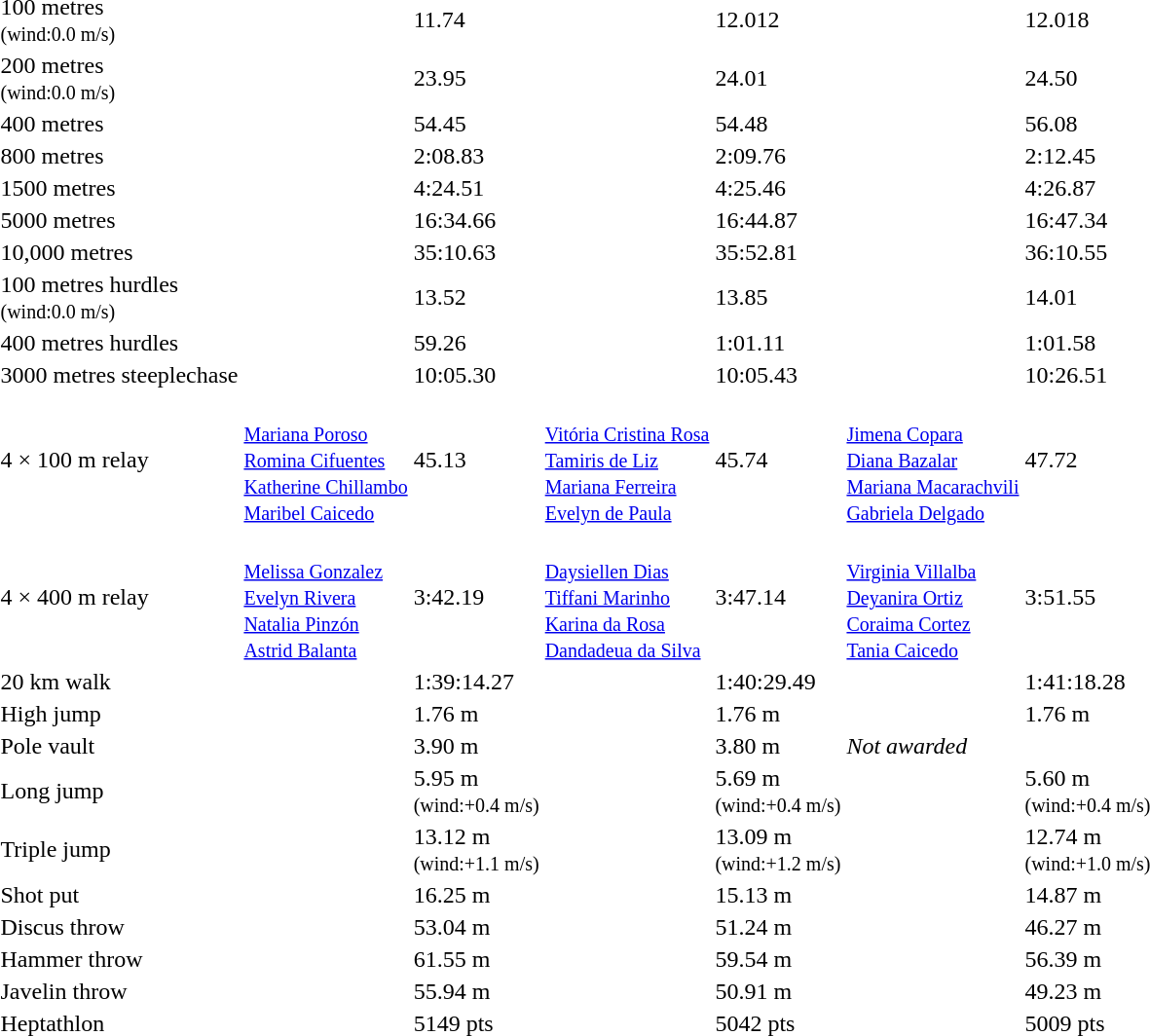<table>
<tr>
<td>100 metres <small><br>(wind:0.0 m/s)</small></td>
<td></td>
<td>11.74</td>
<td></td>
<td>12.012</td>
<td></td>
<td>12.018</td>
</tr>
<tr>
<td>200 metres <small><br>(wind:0.0 m/s)</small></td>
<td></td>
<td>23.95</td>
<td></td>
<td>24.01</td>
<td></td>
<td>24.50</td>
</tr>
<tr>
<td>400 metres</td>
<td></td>
<td>54.45</td>
<td></td>
<td>54.48</td>
<td></td>
<td>56.08</td>
</tr>
<tr>
<td>800 metres</td>
<td></td>
<td>2:08.83</td>
<td></td>
<td>2:09.76</td>
<td></td>
<td>2:12.45</td>
</tr>
<tr>
<td>1500 metres</td>
<td></td>
<td>4:24.51</td>
<td></td>
<td>4:25.46</td>
<td></td>
<td>4:26.87</td>
</tr>
<tr>
<td>5000 metres</td>
<td></td>
<td>16:34.66 </td>
<td></td>
<td>16:44.87</td>
<td></td>
<td>16:47.34</td>
</tr>
<tr>
<td>10,000 metres</td>
<td></td>
<td>35:10.63 </td>
<td></td>
<td>35:52.81</td>
<td></td>
<td>36:10.55</td>
</tr>
<tr>
<td>100 metres hurdles <small><br>(wind:0.0 m/s)</small></td>
<td></td>
<td>13.52 </td>
<td></td>
<td>13.85</td>
<td></td>
<td>14.01</td>
</tr>
<tr>
<td>400 metres hurdles</td>
<td></td>
<td>59.26</td>
<td></td>
<td>1:01.11</td>
<td></td>
<td>1:01.58</td>
</tr>
<tr>
<td>3000 metres steeplechase</td>
<td></td>
<td>10:05.30 </td>
<td></td>
<td>10:05.43</td>
<td></td>
<td>10:26.51</td>
</tr>
<tr>
<td>4 × 100 m relay</td>
<td><br><small><a href='#'>Mariana Poroso</a><br><a href='#'>Romina Cifuentes</a><br><a href='#'>Katherine Chillambo</a><br><a href='#'>Maribel Caicedo</a></small></td>
<td>45.13</td>
<td><br><small><a href='#'>Vitória Cristina Rosa</a><br><a href='#'>Tamiris de Liz</a><br><a href='#'>Mariana Ferreira</a><br><a href='#'>Evelyn de Paula</a></small></td>
<td>45.74</td>
<td><br><small><a href='#'>Jimena Copara</a><br><a href='#'>Diana Bazalar</a><br><a href='#'>Mariana Macarachvili</a><br><a href='#'>Gabriela Delgado</a></small></td>
<td>47.72</td>
</tr>
<tr>
<td>4 × 400 m relay</td>
<td><br><small><a href='#'>Melissa Gonzalez</a><br><a href='#'>Evelyn Rivera</a><br><a href='#'>Natalia Pinzón</a><br><a href='#'>Astrid Balanta</a></small></td>
<td>3:42.19</td>
<td><br><small><a href='#'>Daysiellen Dias</a><br><a href='#'>Tiffani Marinho</a><br><a href='#'>Karina da Rosa</a><br><a href='#'>Dandadeua da Silva</a></small></td>
<td>3:47.14</td>
<td><br><small><a href='#'>Virginia Villalba</a><br><a href='#'>Deyanira Ortiz</a><br><a href='#'>Coraima Cortez</a><br><a href='#'>Tania Caicedo</a></small></td>
<td>3:51.55</td>
</tr>
<tr>
<td>20 km walk</td>
<td></td>
<td>1:39:14.27</td>
<td></td>
<td>1:40:29.49</td>
<td></td>
<td>1:41:18.28</td>
</tr>
<tr>
<td>High jump</td>
<td></td>
<td>1.76 m</td>
<td></td>
<td>1.76 m</td>
<td></td>
<td>1.76 m</td>
</tr>
<tr>
<td>Pole vault</td>
<td></td>
<td>3.90 m</td>
<td><br></td>
<td>3.80 m</td>
<td><em>Not awarded</em></td>
<td></td>
</tr>
<tr>
<td>Long jump</td>
<td></td>
<td>5.95 m <small><br>(wind:+0.4 m/s)</small></td>
<td></td>
<td>5.69 m <small><br>(wind:+0.4 m/s)</small></td>
<td></td>
<td>5.60 m <small><br>(wind:+0.4 m/s)</small></td>
</tr>
<tr>
<td>Triple jump</td>
<td></td>
<td>13.12 m <small><br>(wind:+1.1 m/s)</small></td>
<td></td>
<td>13.09 m <small><br>(wind:+1.2 m/s)</small></td>
<td></td>
<td>12.74 m <small><br>(wind:+1.0 m/s)</small></td>
</tr>
<tr>
<td>Shot put</td>
<td></td>
<td>16.25 m</td>
<td></td>
<td>15.13 m</td>
<td></td>
<td>14.87 m</td>
</tr>
<tr>
<td>Discus throw</td>
<td></td>
<td>53.04 m</td>
<td></td>
<td>51.24 m</td>
<td></td>
<td>46.27 m</td>
</tr>
<tr>
<td>Hammer throw</td>
<td></td>
<td>61.55 m</td>
<td></td>
<td>59.54 m</td>
<td></td>
<td>56.39 m</td>
</tr>
<tr>
<td>Javelin throw</td>
<td></td>
<td>55.94 m</td>
<td></td>
<td>50.91 m</td>
<td></td>
<td>49.23 m</td>
</tr>
<tr>
<td>Heptathlon</td>
<td></td>
<td>5149 pts</td>
<td></td>
<td>5042 pts</td>
<td></td>
<td>5009 pts</td>
</tr>
</table>
